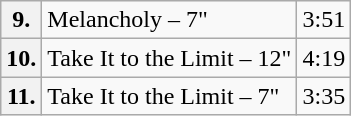<table class="wikitable">
<tr>
<th>9.</th>
<td>Melancholy – 7"</td>
<td>3:51</td>
</tr>
<tr>
<th>10.</th>
<td>Take It to the Limit – 12"</td>
<td>4:19</td>
</tr>
<tr>
<th>11.</th>
<td>Take It to the Limit – 7"</td>
<td>3:35</td>
</tr>
</table>
